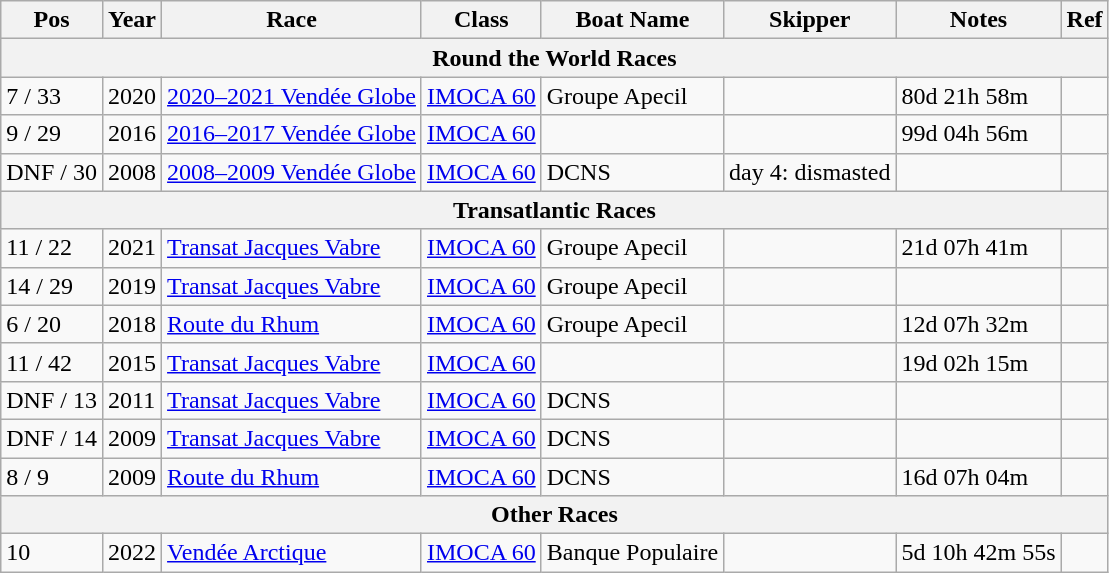<table class="wikitable sortable">
<tr>
<th>Pos</th>
<th>Year</th>
<th>Race</th>
<th>Class</th>
<th>Boat Name</th>
<th>Skipper</th>
<th>Notes</th>
<th>Ref</th>
</tr>
<tr>
<th colspan="8"><strong>Round the World Races</strong></th>
</tr>
<tr>
<td>7 / 33</td>
<td>2020</td>
<td><a href='#'>2020–2021 Vendée Globe</a></td>
<td><a href='#'>IMOCA 60</a></td>
<td>Groupe Apecil</td>
<td></td>
<td>80d 21h 58m</td>
<td></td>
</tr>
<tr>
<td>9 / 29</td>
<td>2016</td>
<td><a href='#'>2016–2017 Vendée Globe</a></td>
<td><a href='#'>IMOCA 60</a></td>
<td></td>
<td></td>
<td>99d 04h 56m</td>
<td></td>
</tr>
<tr>
<td>DNF / 30</td>
<td>2008</td>
<td><a href='#'>2008–2009 Vendée Globe</a></td>
<td><a href='#'>IMOCA 60</a></td>
<td>DCNS</td>
<td>day 4: dismasted</td>
<td></td>
</tr>
<tr>
<th colspan="8"><strong>Transatlantic Races</strong></th>
</tr>
<tr>
<td>11 / 22</td>
<td>2021</td>
<td><a href='#'>Transat Jacques Vabre</a></td>
<td><a href='#'>IMOCA 60</a></td>
<td>Groupe Apecil</td>
<td> <br> </td>
<td>21d 07h 41m</td>
<td></td>
</tr>
<tr>
<td>14 / 29</td>
<td>2019</td>
<td><a href='#'>Transat Jacques Vabre</a></td>
<td><a href='#'>IMOCA 60</a></td>
<td>Groupe Apecil</td>
<td> <br> </td>
<td></td>
<td></td>
</tr>
<tr>
<td>6 / 20</td>
<td>2018</td>
<td><a href='#'>Route du Rhum</a></td>
<td><a href='#'>IMOCA 60</a></td>
<td>Groupe Apecil</td>
<td></td>
<td>12d 07h 32m</td>
<td></td>
</tr>
<tr>
<td>11 / 42</td>
<td>2015</td>
<td><a href='#'>Transat Jacques Vabre</a></td>
<td><a href='#'>IMOCA 60</a></td>
<td></td>
<td> <br> </td>
<td>19d 02h 15m</td>
<td></td>
</tr>
<tr>
<td>DNF / 13</td>
<td>2011</td>
<td><a href='#'>Transat Jacques Vabre</a></td>
<td><a href='#'>IMOCA 60</a></td>
<td>DCNS</td>
<td> <br> </td>
<td></td>
<td></td>
</tr>
<tr>
<td>DNF / 14</td>
<td>2009</td>
<td><a href='#'>Transat Jacques Vabre</a></td>
<td><a href='#'>IMOCA 60</a></td>
<td>DCNS</td>
<td> <br> </td>
<td></td>
<td></td>
</tr>
<tr>
<td>8 / 9</td>
<td>2009</td>
<td><a href='#'>Route du Rhum</a></td>
<td><a href='#'>IMOCA 60</a></td>
<td>DCNS</td>
<td></td>
<td>16d 07h 04m</td>
<td></td>
</tr>
<tr>
<th colspan="8"><strong>Other Races</strong></th>
</tr>
<tr>
<td>10</td>
<td>2022</td>
<td><a href='#'>Vendée Arctique</a></td>
<td><a href='#'>IMOCA 60</a></td>
<td>Banque Populaire</td>
<td></td>
<td>5d 10h 42m 55s</td>
<td></td>
</tr>
</table>
